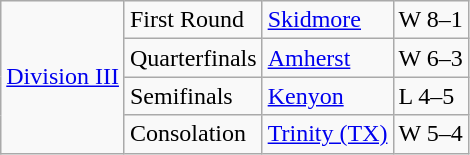<table class="wikitable">
<tr>
<td rowspan="5"><a href='#'>Division III</a></td>
<td>First Round</td>
<td><a href='#'>Skidmore</a></td>
<td>W 8–1</td>
</tr>
<tr>
<td>Quarterfinals</td>
<td><a href='#'>Amherst</a></td>
<td>W 6–3</td>
</tr>
<tr>
<td>Semifinals</td>
<td><a href='#'>Kenyon</a></td>
<td>L 4–5</td>
</tr>
<tr>
<td>Consolation</td>
<td><a href='#'>Trinity (TX)</a></td>
<td>W 5–4</td>
</tr>
</table>
